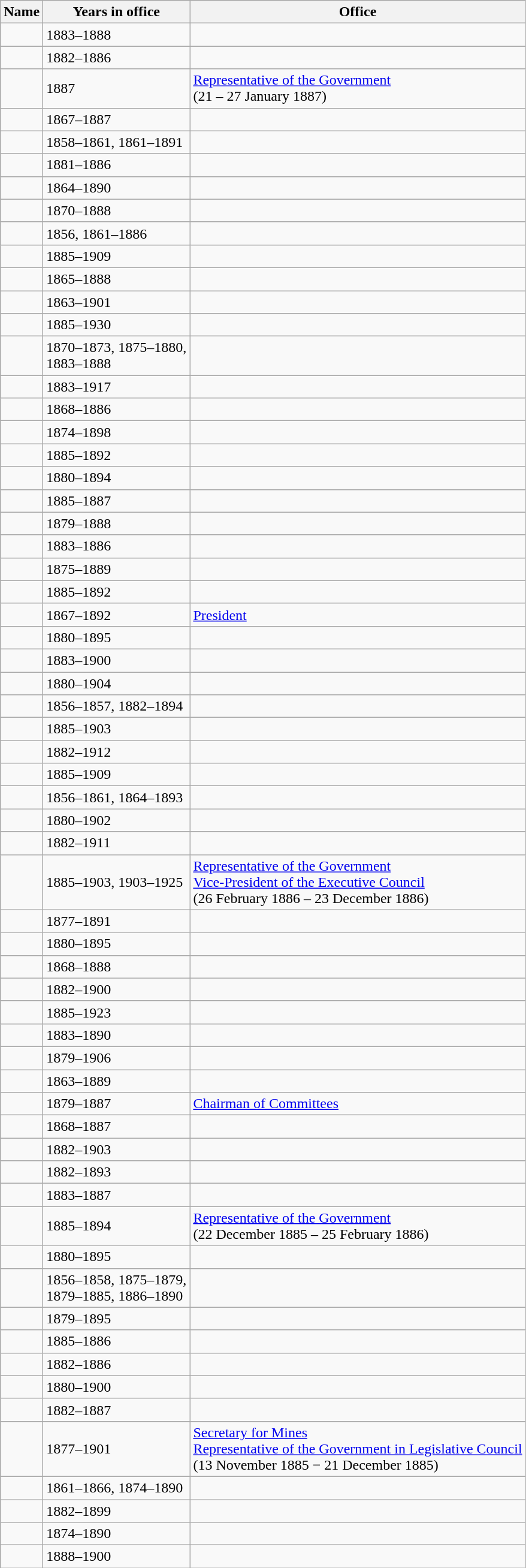<table class="wikitable sortable">
<tr>
<th>Name</th>
<th>Years in office</th>
<th>Office</th>
</tr>
<tr>
<td></td>
<td>1883–1888</td>
<td></td>
</tr>
<tr>
<td></td>
<td>1882–1886</td>
<td></td>
</tr>
<tr>
<td></td>
<td>1887</td>
<td><a href='#'>Representative of the Government</a><br>(21 – 27 January 1887)</td>
</tr>
<tr>
<td></td>
<td>1867–1887</td>
<td></td>
</tr>
<tr>
<td></td>
<td>1858–1861, 1861–1891</td>
<td></td>
</tr>
<tr>
<td></td>
<td>1881–1886</td>
<td></td>
</tr>
<tr>
<td></td>
<td>1864–1890</td>
<td></td>
</tr>
<tr>
<td></td>
<td>1870–1888</td>
<td></td>
</tr>
<tr>
<td></td>
<td>1856, 1861–1886</td>
<td></td>
</tr>
<tr>
<td></td>
<td>1885–1909</td>
<td></td>
</tr>
<tr>
<td></td>
<td>1865–1888</td>
<td></td>
</tr>
<tr>
<td></td>
<td>1863–1901</td>
<td></td>
</tr>
<tr>
<td></td>
<td>1885–1930</td>
<td></td>
</tr>
<tr>
<td></td>
<td>1870–1873, 1875–1880,<br>1883–1888</td>
<td></td>
</tr>
<tr>
<td></td>
<td>1883–1917</td>
<td></td>
</tr>
<tr>
<td></td>
<td>1868–1886</td>
<td></td>
</tr>
<tr>
<td></td>
<td>1874–1898</td>
<td></td>
</tr>
<tr>
<td></td>
<td>1885–1892</td>
<td></td>
</tr>
<tr>
<td></td>
<td>1880–1894</td>
<td></td>
</tr>
<tr>
<td></td>
<td>1885–1887</td>
<td></td>
</tr>
<tr>
<td></td>
<td>1879–1888</td>
<td></td>
</tr>
<tr>
<td></td>
<td>1883–1886</td>
<td></td>
</tr>
<tr>
<td></td>
<td>1875–1889</td>
<td></td>
</tr>
<tr>
<td></td>
<td>1885–1892</td>
<td></td>
</tr>
<tr>
<td></td>
<td>1867–1892</td>
<td><a href='#'>President</a></td>
</tr>
<tr>
<td></td>
<td>1880–1895</td>
<td></td>
</tr>
<tr>
<td></td>
<td>1883–1900</td>
<td></td>
</tr>
<tr>
<td></td>
<td>1880–1904</td>
<td></td>
</tr>
<tr>
<td></td>
<td>1856–1857, 1882–1894</td>
<td></td>
</tr>
<tr>
<td></td>
<td>1885–1903</td>
<td></td>
</tr>
<tr>
<td></td>
<td>1882–1912</td>
<td></td>
</tr>
<tr>
<td></td>
<td>1885–1909</td>
<td></td>
</tr>
<tr>
<td></td>
<td>1856–1861, 1864–1893</td>
<td></td>
</tr>
<tr>
<td></td>
<td>1880–1902</td>
<td></td>
</tr>
<tr>
<td></td>
<td>1882–1911</td>
<td></td>
</tr>
<tr>
<td></td>
<td>1885–1903, 1903–1925</td>
<td><a href='#'>Representative of the Government</a><br><a href='#'>Vice-President of the Executive Council</a><br>(26 February 1886 – 23 December 1886)</td>
</tr>
<tr>
<td></td>
<td>1877–1891</td>
<td></td>
</tr>
<tr>
<td></td>
<td>1880–1895</td>
<td></td>
</tr>
<tr>
<td></td>
<td>1868–1888</td>
<td></td>
</tr>
<tr>
<td></td>
<td>1882–1900</td>
<td></td>
</tr>
<tr>
<td></td>
<td>1885–1923</td>
<td></td>
</tr>
<tr>
<td></td>
<td>1883–1890</td>
<td></td>
</tr>
<tr>
<td></td>
<td>1879–1906</td>
<td></td>
</tr>
<tr>
<td></td>
<td>1863–1889</td>
<td></td>
</tr>
<tr>
<td></td>
<td>1879–1887</td>
<td><a href='#'>Chairman of Committees</a></td>
</tr>
<tr>
<td></td>
<td>1868–1887</td>
<td></td>
</tr>
<tr>
<td></td>
<td>1882–1903</td>
<td></td>
</tr>
<tr>
<td></td>
<td>1882–1893</td>
<td></td>
</tr>
<tr>
<td></td>
<td>1883–1887</td>
<td></td>
</tr>
<tr>
<td></td>
<td>1885–1894</td>
<td><a href='#'>Representative of the Government</a><br>(22 December 1885 – 25 February 1886)</td>
</tr>
<tr>
<td></td>
<td>1880–1895</td>
<td></td>
</tr>
<tr>
<td></td>
<td>1856–1858, 1875–1879,<br>1879–1885, 1886–1890</td>
<td></td>
</tr>
<tr>
<td></td>
<td>1879–1895</td>
<td></td>
</tr>
<tr>
<td></td>
<td>1885–1886</td>
<td></td>
</tr>
<tr>
<td></td>
<td>1882–1886</td>
<td></td>
</tr>
<tr>
<td></td>
<td>1880–1900</td>
<td></td>
</tr>
<tr>
<td></td>
<td>1882–1887</td>
<td></td>
</tr>
<tr>
<td></td>
<td>1877–1901</td>
<td><a href='#'>Secretary for Mines</a><br><a href='#'>Representative of the Government in Legislative Council</a><br>(13 November 1885 − 21 December 1885)</td>
</tr>
<tr>
<td></td>
<td>1861–1866, 1874–1890</td>
<td></td>
</tr>
<tr>
<td></td>
<td>1882–1899</td>
<td></td>
</tr>
<tr>
<td></td>
<td>1874–1890</td>
</tr>
<tr>
<td></td>
<td>1888–1900</td>
<td></td>
</tr>
</table>
